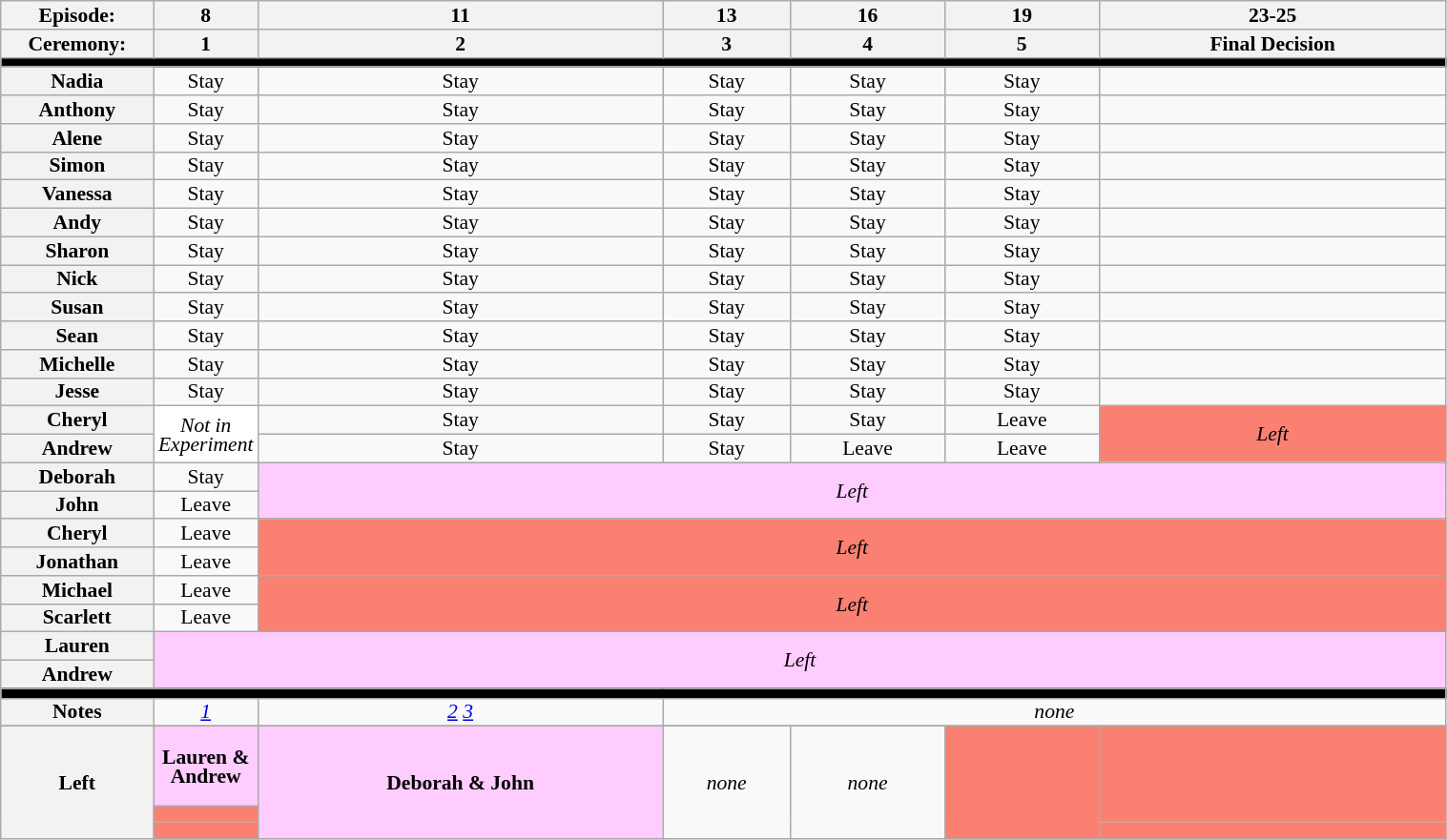<table class="wikitable" style="text-align:center; width:80%; font-size:90%; line-height:13px;">
<tr>
<th width=100>Episode:</th>
<th width=50>8</th>
<th>11</th>
<th>13</th>
<th>16</th>
<th>19</th>
<th>23-25</th>
</tr>
<tr>
<th>Ceremony:</th>
<th>1</th>
<th>2</th>
<th>3</th>
<th>4</th>
<th>5</th>
<th>Final Decision</th>
</tr>
<tr>
<th style="background:#000;" colspan="8"></th>
</tr>
<tr>
<th>Nadia</th>
<td>Stay</td>
<td>Stay</td>
<td>Stay</td>
<td>Stay</td>
<td>Stay</td>
<td></td>
</tr>
<tr>
<th>Anthony</th>
<td>Stay</td>
<td>Stay</td>
<td>Stay</td>
<td>Stay</td>
<td>Stay</td>
<td></td>
</tr>
<tr>
<th>Alene</th>
<td>Stay</td>
<td>Stay</td>
<td>Stay</td>
<td>Stay</td>
<td>Stay</td>
<td></td>
</tr>
<tr>
<th>Simon</th>
<td>Stay</td>
<td>Stay</td>
<td>Stay</td>
<td>Stay</td>
<td>Stay</td>
<td></td>
</tr>
<tr>
<th>Vanessa</th>
<td>Stay</td>
<td>Stay</td>
<td>Stay</td>
<td>Stay</td>
<td>Stay</td>
<td></td>
</tr>
<tr>
<th>Andy</th>
<td>Stay</td>
<td>Stay</td>
<td>Stay</td>
<td>Stay</td>
<td>Stay</td>
<td></td>
</tr>
<tr>
<th>Sharon</th>
<td>Stay</td>
<td>Stay</td>
<td>Stay</td>
<td>Stay</td>
<td>Stay</td>
<td></td>
</tr>
<tr>
<th>Nick</th>
<td>Stay</td>
<td>Stay</td>
<td>Stay</td>
<td>Stay</td>
<td>Stay</td>
<td></td>
</tr>
<tr>
<th>Susan</th>
<td>Stay</td>
<td>Stay</td>
<td>Stay</td>
<td>Stay</td>
<td>Stay</td>
<td></td>
</tr>
<tr>
<th>Sean</th>
<td>Stay</td>
<td>Stay</td>
<td>Stay</td>
<td>Stay</td>
<td>Stay</td>
<td></td>
</tr>
<tr>
<th>Michelle</th>
<td>Stay</td>
<td>Stay</td>
<td>Stay</td>
<td>Stay</td>
<td>Stay</td>
<td></td>
</tr>
<tr>
<th>Jesse</th>
<td>Stay</td>
<td>Stay</td>
<td>Stay</td>
<td>Stay</td>
<td>Stay</td>
<td></td>
</tr>
<tr>
<th>Cheryl</th>
<td rowspan=2 colspan=1 style="background:white; text-align:center;"><em>Not in<br>Experiment</em></td>
<td>Stay</td>
<td>Stay</td>
<td>Stay</td>
<td>Leave</td>
<td rowspan=2 colspan=1 style="background:salmon; text-align:center;"><em>Left</em></td>
</tr>
<tr>
<th>Andrew</th>
<td>Stay</td>
<td>Stay</td>
<td>Leave</td>
<td>Leave</td>
</tr>
<tr>
<th>Deborah</th>
<td>Stay</td>
<td rowspan=2 colspan=5 style="background:#fcf; text-align:center;"><em>Left</em></td>
</tr>
<tr>
<th>John</th>
<td>Leave</td>
</tr>
<tr>
<th>Cheryl</th>
<td>Leave</td>
<td rowspan=2 colspan=5 style="background:salmon; text-align:center;"><em>Left</em></td>
</tr>
<tr>
<th>Jonathan</th>
<td>Leave</td>
</tr>
<tr>
<th>Michael</th>
<td>Leave</td>
<td rowspan=2 colspan=5 style="background:salmon; text-align:center;"><em>Left</em></td>
</tr>
<tr>
<th>Scarlett</th>
<td>Leave</td>
</tr>
<tr>
<th>Lauren</th>
<td rowspan=2 colspan=6 style="background:#fcf; text-align:center;"><em>Left</em></td>
</tr>
<tr>
<th>Andrew</th>
</tr>
<tr>
<th style="background:#000;" colspan="9"></th>
</tr>
<tr>
<th>Notes</th>
<td><em><a href='#'>1</a></em></td>
<td><em><a href='#'>2</a></em> <em><a href='#'>3</a></em></td>
<td colspan=4><em>none</em></td>
</tr>
<tr>
</tr>
<tr>
<th rowspan=3 style=height:5em;">Left</th>
<td style="background:#fcf; text-align:center;"><strong>Lauren & Andrew</strong></td>
<td rowspan=3 style="background:#fcf; text-align:center;"><strong>Deborah & John</strong></td>
<td rowspan=3><em>none</em></td>
<td rowspan=3><em>none</em></td>
<td rowspan=3 style="background:salmon; text-align:center;"></td>
<td rowspan=2 style="background:salmon; text-align:center;"></td>
</tr>
<tr>
<td style="background:salmon; text-align:center;"></td>
</tr>
<tr>
<td style="background:salmon; text-align:center;"></td>
<td rowspan=1 style="background:salmon; text-align:center;"></td>
</tr>
</table>
